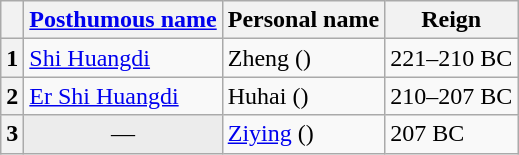<table class="wikitable">
<tr>
<th scope="col"></th>
<th scope="col"><a href='#'>Posthumous name</a></th>
<th scope="col">Personal name</th>
<th scope="col">Reign</th>
</tr>
<tr>
<th scope="row">1</th>
<td><a href='#'>Shi Huangdi</a></td>
<td>Zheng ()</td>
<td>221–210 BC</td>
</tr>
<tr>
<th scope="row">2</th>
<td><a href='#'>Er Shi Huangdi</a></td>
<td>Huhai ()</td>
<td>210–207 BC</td>
</tr>
<tr>
<th scope="row">3</th>
<td data-sort-value="" style="background: var(--background-color-interactive, #ececec); color: var(--color-base, inherit); vertical-align: middle; text-align: center; " class="table-na">—</td>
<td><a href='#'>Ziying</a> ()</td>
<td>207 BC</td>
</tr>
</table>
